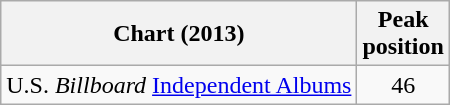<table class="wikitable sortable plainrowheaders">
<tr>
<th>Chart (2013)</th>
<th>Peak<br> position</th>
</tr>
<tr>
<td>U.S. <em>Billboard</em> <a href='#'>Independent Albums</a></td>
<td style="text-align:center;">46</td>
</tr>
</table>
